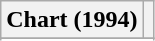<table class="wikitable sortable plainrowheaders" style="text-align:center;">
<tr>
<th scope="col">Chart (1994)</th>
<th scope="col"></th>
</tr>
<tr>
</tr>
<tr>
</tr>
</table>
